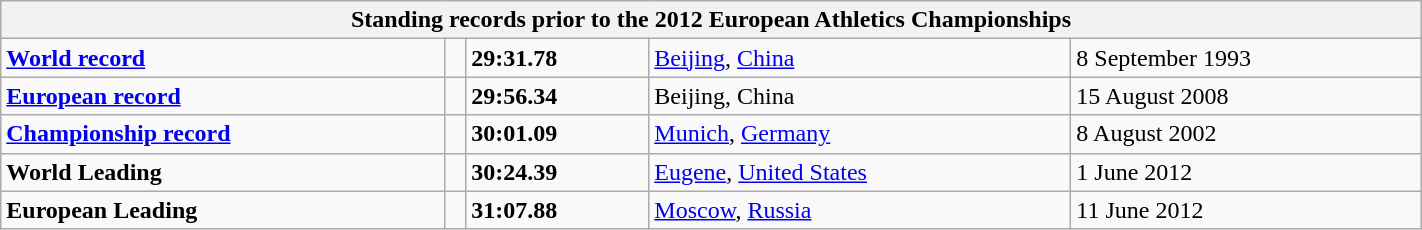<table class="wikitable" width=75%>
<tr>
<th colspan="5">Standing records prior to the 2012 European Athletics Championships</th>
</tr>
<tr>
<td><strong><a href='#'>World record</a></strong></td>
<td></td>
<td><strong>29:31.78</strong></td>
<td><a href='#'>Beijing</a>, <a href='#'>China</a></td>
<td>8 September 1993</td>
</tr>
<tr>
<td><strong><a href='#'>European record</a></strong></td>
<td></td>
<td><strong>29:56.34</strong></td>
<td>Beijing, China</td>
<td>15 August 2008</td>
</tr>
<tr>
<td><strong><a href='#'>Championship record</a></strong></td>
<td></td>
<td><strong>30:01.09 </strong></td>
<td><a href='#'>Munich</a>, <a href='#'>Germany</a></td>
<td>8 August 2002</td>
</tr>
<tr>
<td><strong>World Leading</strong></td>
<td></td>
<td><strong>30:24.39</strong></td>
<td><a href='#'>Eugene</a>, <a href='#'>United States</a></td>
<td>1 June 2012</td>
</tr>
<tr>
<td><strong>European Leading</strong></td>
<td></td>
<td><strong>31:07.88</strong></td>
<td><a href='#'>Moscow</a>, <a href='#'>Russia</a></td>
<td>11 June 2012</td>
</tr>
</table>
